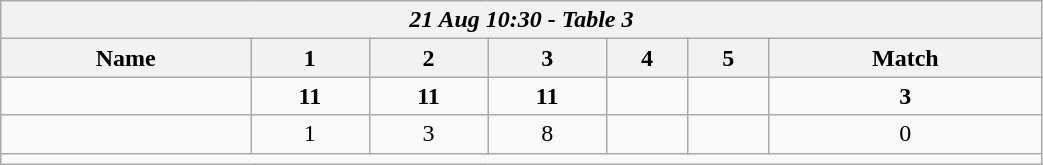<table class=wikitable style="text-align:center; width: 55%">
<tr>
<th colspan=17><em>21 Aug 10:30 - Table 3</em></th>
</tr>
<tr>
<th>Name</th>
<th>1</th>
<th>2</th>
<th>3</th>
<th>4</th>
<th>5</th>
<th>Match</th>
</tr>
<tr>
<td style="text-align:left;"><strong></strong></td>
<td><strong>11</strong></td>
<td><strong>11</strong></td>
<td><strong>11</strong></td>
<td></td>
<td></td>
<td><strong>3</strong></td>
</tr>
<tr>
<td style="text-align:left;"></td>
<td>1</td>
<td>3</td>
<td>8</td>
<td></td>
<td></td>
<td>0</td>
</tr>
<tr>
<td colspan=17></td>
</tr>
</table>
